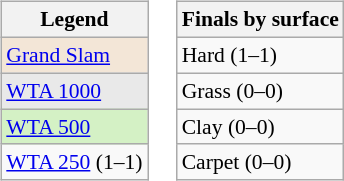<table>
<tr>
<td><br><table class="wikitable" style="font-size:90%">
<tr>
<th>Legend</th>
</tr>
<tr>
<td bgcolor="f3e6d7"><a href='#'>Grand Slam</a></td>
</tr>
<tr>
<td bgcolor="e9e9e9"><a href='#'>WTA 1000</a></td>
</tr>
<tr>
<td bgcolor="d4f1c5"><a href='#'>WTA 500</a></td>
</tr>
<tr>
<td><a href='#'>WTA 250</a> (1–1)</td>
</tr>
</table>
</td>
<td><br><table class="wikitable" style="font-size:90%">
<tr>
<th>Finals by surface</th>
</tr>
<tr>
<td>Hard (1–1)</td>
</tr>
<tr>
<td>Grass (0–0)</td>
</tr>
<tr>
<td>Clay (0–0)</td>
</tr>
<tr>
<td>Carpet (0–0)</td>
</tr>
</table>
</td>
</tr>
</table>
